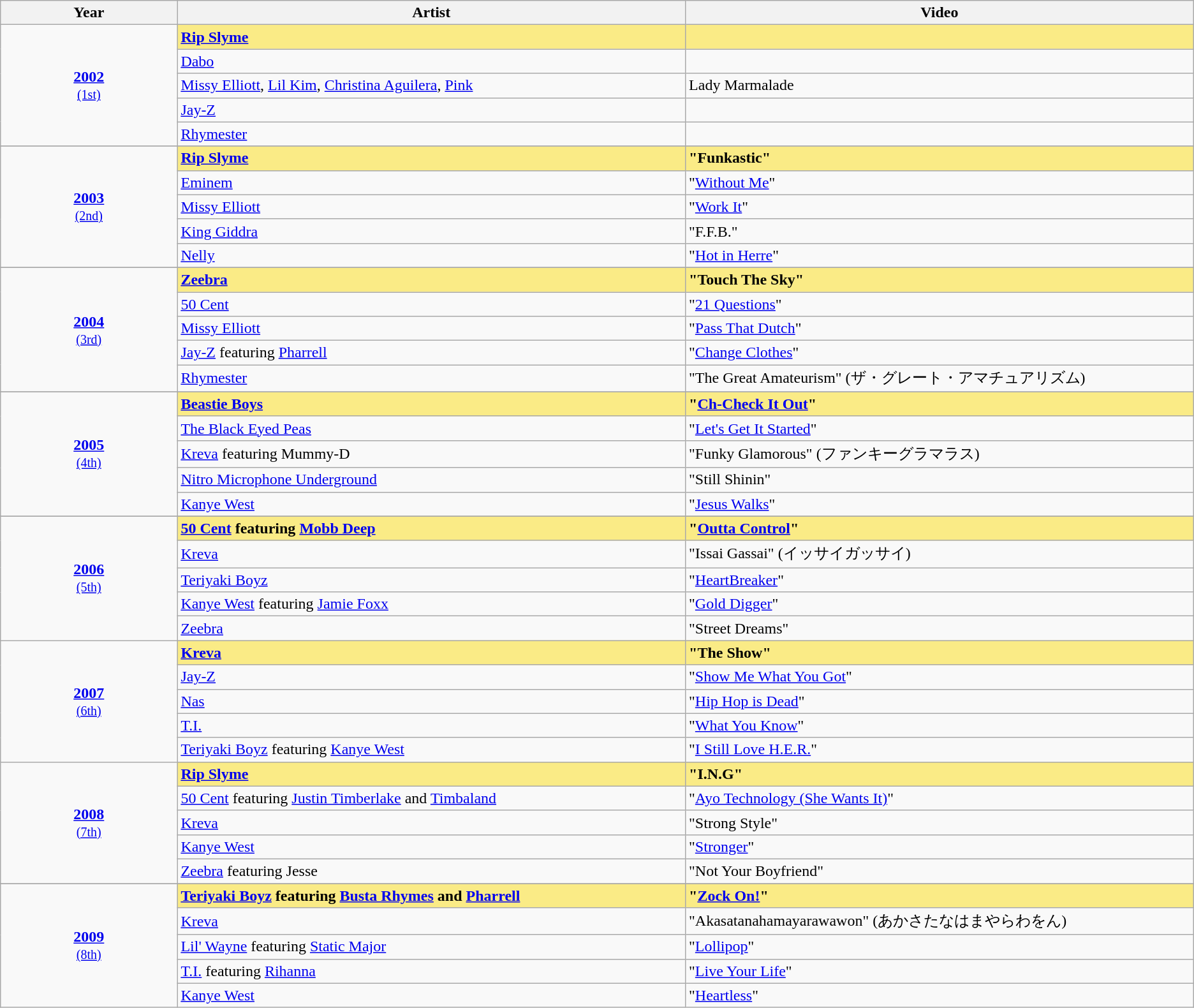<table class="sortable wikitable">
<tr>
<th width="8%">Year</th>
<th width="23%">Artist</th>
<th width="23%">Video</th>
</tr>
<tr>
<td rowspan=5 style="text-align:center"><strong><a href='#'>2002</a></strong><br><small><a href='#'>(1st)</a></small></td>
<td style="background:#FAEB86"><strong><a href='#'>Rip Slyme</a></strong></td>
<td style="background:#FAEB86"></td>
</tr>
<tr>
<td><a href='#'>Dabo</a></td>
<td></td>
</tr>
<tr>
<td><a href='#'>Missy Elliott</a>, <a href='#'>Lil Kim</a>, <a href='#'>Christina Aguilera</a>, <a href='#'>Pink</a></td>
<td>Lady Marmalade</td>
</tr>
<tr>
<td><a href='#'>Jay-Z</a></td>
<td></td>
</tr>
<tr>
<td><a href='#'>Rhymester</a></td>
<td></td>
</tr>
<tr>
</tr>
<tr>
<td rowspan=5 style="text-align:center"><strong><a href='#'>2003</a></strong><br><small><a href='#'>(2nd)</a></small></td>
<td style="background:#FAEB86"><strong><a href='#'>Rip Slyme</a></strong></td>
<td style="background:#FAEB86"><strong>"Funkastic"</strong></td>
</tr>
<tr>
<td><a href='#'>Eminem</a></td>
<td>"<a href='#'>Without Me</a>"</td>
</tr>
<tr>
<td><a href='#'>Missy Elliott</a></td>
<td>"<a href='#'>Work It</a>"</td>
</tr>
<tr>
<td><a href='#'>King Giddra</a></td>
<td>"F.F.B."</td>
</tr>
<tr>
<td><a href='#'>Nelly</a></td>
<td>"<a href='#'>Hot in Herre</a>"</td>
</tr>
<tr>
</tr>
<tr>
<td rowspan=5 style="text-align:center"><strong><a href='#'>2004</a></strong><br><small><a href='#'>(3rd)</a></small></td>
<td style="background:#FAEB86"><strong><a href='#'>Zeebra</a></strong></td>
<td style="background:#FAEB86"><strong>"Touch The Sky"</strong></td>
</tr>
<tr>
<td><a href='#'>50 Cent</a></td>
<td>"<a href='#'>21 Questions</a>"</td>
</tr>
<tr>
<td><a href='#'>Missy Elliott</a></td>
<td>"<a href='#'>Pass That Dutch</a>"</td>
</tr>
<tr>
<td><a href='#'>Jay-Z</a> featuring <a href='#'>Pharrell</a></td>
<td>"<a href='#'>Change Clothes</a>"</td>
</tr>
<tr>
<td><a href='#'>Rhymester</a></td>
<td>"The Great Amateurism" (ザ・グレート・アマチュアリズム)</td>
</tr>
<tr>
</tr>
<tr>
<td rowspan=5 style="text-align:center"><strong><a href='#'>2005</a></strong><br><small><a href='#'>(4th)</a></small></td>
<td style="background:#FAEB86"><strong><a href='#'>Beastie Boys</a></strong></td>
<td style="background:#FAEB86"><strong>"<a href='#'>Ch-Check It Out</a>"</strong></td>
</tr>
<tr>
<td><a href='#'>The Black Eyed Peas</a></td>
<td>"<a href='#'>Let's Get It Started</a>"</td>
</tr>
<tr>
<td><a href='#'>Kreva</a> featuring Mummy-D</td>
<td>"Funky Glamorous" (ファンキーグラマラス)</td>
</tr>
<tr>
<td><a href='#'>Nitro Microphone Underground</a></td>
<td>"Still Shinin"</td>
</tr>
<tr>
<td><a href='#'>Kanye West</a></td>
<td>"<a href='#'>Jesus Walks</a>"</td>
</tr>
<tr>
</tr>
<tr>
<td rowspan=5 style="text-align:center"><strong><a href='#'>2006</a></strong><br><small><a href='#'>(5th)</a></small></td>
<td style="background:#FAEB86"><strong><a href='#'>50 Cent</a> featuring <a href='#'>Mobb Deep</a></strong></td>
<td style="background:#FAEB86"><strong>"<a href='#'>Outta Control</a>"</strong></td>
</tr>
<tr>
<td><a href='#'>Kreva</a></td>
<td>"Issai Gassai" (イッサイガッサイ)</td>
</tr>
<tr>
<td><a href='#'>Teriyaki Boyz</a></td>
<td>"<a href='#'>HeartBreaker</a>"</td>
</tr>
<tr>
<td><a href='#'>Kanye West</a> featuring <a href='#'>Jamie Foxx</a></td>
<td>"<a href='#'>Gold Digger</a>"</td>
</tr>
<tr>
<td><a href='#'>Zeebra</a></td>
<td>"Street Dreams"</td>
</tr>
<tr>
<td rowspan=5 style="text-align:center"><strong><a href='#'>2007</a></strong><br><small><a href='#'>(6th)</a></small></td>
<td style="background:#FAEB86"><strong><a href='#'>Kreva</a></strong></td>
<td style="background:#FAEB86"><strong>"The Show"</strong></td>
</tr>
<tr>
<td><a href='#'>Jay-Z</a></td>
<td>"<a href='#'>Show Me What You Got</a>"</td>
</tr>
<tr>
<td><a href='#'>Nas</a></td>
<td>"<a href='#'>Hip Hop is Dead</a>"</td>
</tr>
<tr>
<td><a href='#'>T.I.</a></td>
<td>"<a href='#'>What You Know</a>"</td>
</tr>
<tr>
<td><a href='#'>Teriyaki Boyz</a> featuring <a href='#'>Kanye West</a></td>
<td>"<a href='#'>I Still Love H.E.R.</a>"</td>
</tr>
<tr>
<td rowspan=5 style="text-align:center"><strong><a href='#'>2008</a></strong><br><small><a href='#'>(7th)</a></small></td>
<td style="background:#FAEB86"><strong><a href='#'>Rip Slyme</a></strong></td>
<td style="background:#FAEB86"><strong>"I.N.G"</strong></td>
</tr>
<tr>
<td><a href='#'>50 Cent</a> featuring <a href='#'>Justin Timberlake</a> and <a href='#'>Timbaland</a></td>
<td>"<a href='#'>Ayo Technology (She Wants It)</a>"</td>
</tr>
<tr>
<td><a href='#'>Kreva</a></td>
<td>"Strong Style"</td>
</tr>
<tr>
<td><a href='#'>Kanye West</a></td>
<td>"<a href='#'>Stronger</a>"</td>
</tr>
<tr>
<td><a href='#'>Zeebra</a> featuring Jesse</td>
<td>"Not Your Boyfriend"</td>
</tr>
<tr>
</tr>
<tr>
<td rowspan=5 style="text-align:center"><strong><a href='#'>2009</a></strong><br><small><a href='#'>(8th)</a></small></td>
<td style="background:#FAEB86"><strong><a href='#'>Teriyaki Boyz</a> featuring <a href='#'>Busta Rhymes</a> and <a href='#'>Pharrell</a></strong></td>
<td style="background:#FAEB86"><strong>"<a href='#'>Zock On!</a>"</strong></td>
</tr>
<tr>
<td><a href='#'>Kreva</a></td>
<td>"Akasatanahamayarawawon" (あかさたなはまやらわをん)</td>
</tr>
<tr>
<td><a href='#'>Lil' Wayne</a> featuring <a href='#'>Static Major</a></td>
<td>"<a href='#'>Lollipop</a>"</td>
</tr>
<tr>
<td><a href='#'>T.I.</a> featuring <a href='#'>Rihanna</a></td>
<td>"<a href='#'>Live Your Life</a>"</td>
</tr>
<tr>
<td><a href='#'>Kanye West</a></td>
<td>"<a href='#'>Heartless</a>"</td>
</tr>
</table>
